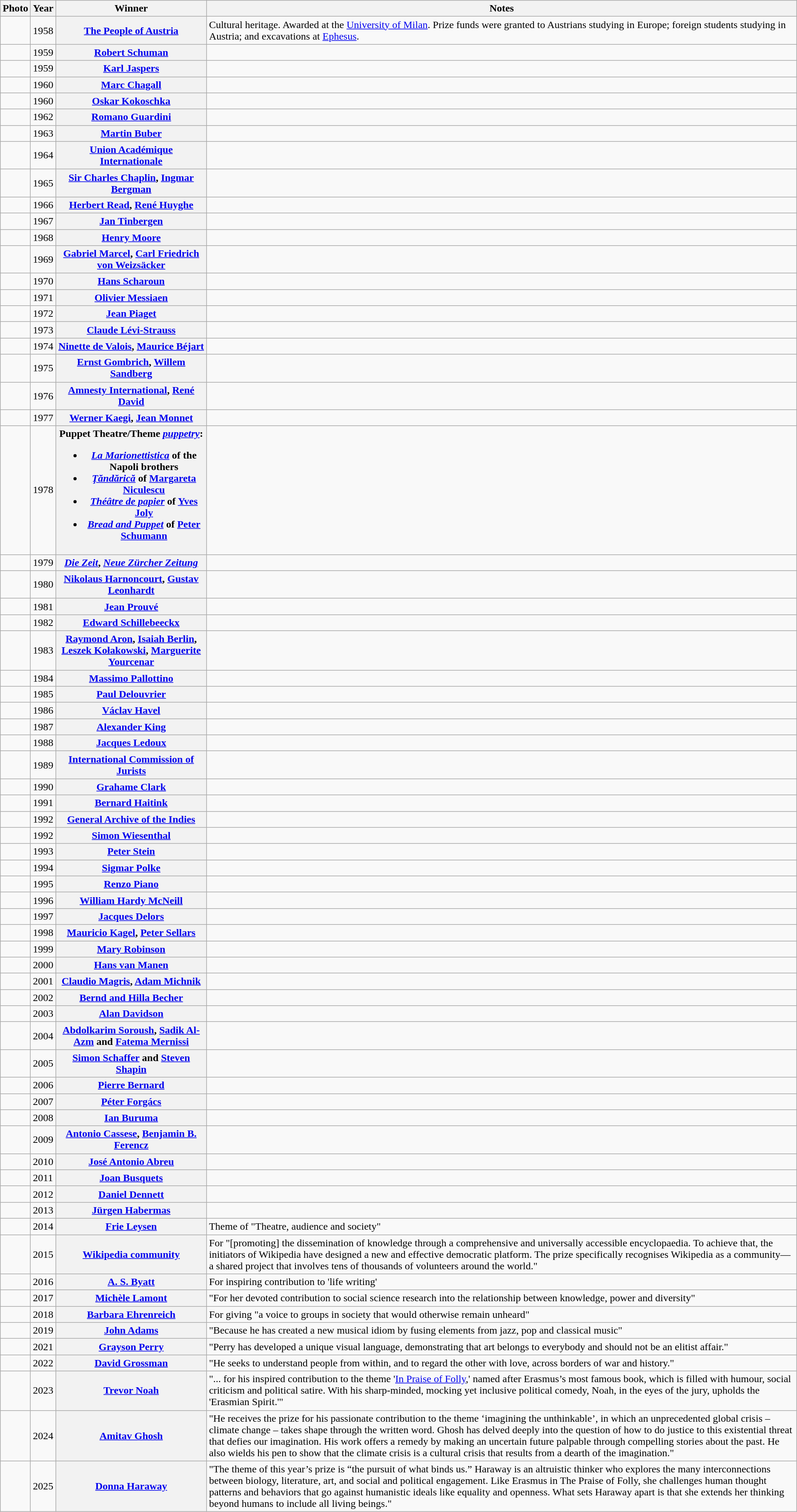<table class="wikitable sortable plainrowheaders">
<tr>
<th scope="col" class="unsortable">Photo</th>
<th scope="col">Year</th>
<th scope="col">Winner</th>
<th scope="col">Notes</th>
</tr>
<tr>
<td></td>
<td>1958</td>
<th scope="row"><a href='#'>The People of Austria</a></th>
<td>Cultural heritage. Awarded at the <a href='#'>University of Milan</a>. Prize funds were granted to Austrians studying in Europe; foreign students studying in Austria; and excavations at <a href='#'>Ephesus</a>.</td>
</tr>
<tr>
<td></td>
<td>1959</td>
<th scope="row"><a href='#'>Robert Schuman</a></th>
<td></td>
</tr>
<tr>
<td></td>
<td>1959</td>
<th scope="row"><a href='#'>Karl Jaspers</a></th>
<td></td>
</tr>
<tr>
<td></td>
<td>1960</td>
<th scope="row"><a href='#'>Marc Chagall</a></th>
<td></td>
</tr>
<tr>
<td></td>
<td>1960</td>
<th scope="row"><a href='#'>Oskar Kokoschka</a></th>
<td></td>
</tr>
<tr>
<td></td>
<td>1962</td>
<th scope="row"><a href='#'>Romano Guardini</a></th>
<td></td>
</tr>
<tr>
<td></td>
<td>1963</td>
<th scope="row"><a href='#'>Martin Buber</a></th>
<td></td>
</tr>
<tr>
<td></td>
<td>1964</td>
<th scope="row"><a href='#'>Union Académique Internationale</a></th>
<td></td>
</tr>
<tr>
<td> </td>
<td>1965</td>
<th scope="row"><a href='#'>Sir Charles Chaplin</a>, <a href='#'>Ingmar Bergman</a></th>
<td></td>
</tr>
<tr>
<td> </td>
<td>1966</td>
<th scope="row"><a href='#'>Herbert Read</a>, <a href='#'>René Huyghe</a></th>
<td></td>
</tr>
<tr>
<td></td>
<td>1967</td>
<th scope="row"><a href='#'>Jan Tinbergen</a></th>
<td></td>
</tr>
<tr>
<td></td>
<td>1968</td>
<th scope="row"><a href='#'>Henry Moore</a></th>
<td></td>
</tr>
<tr>
<td></td>
<td>1969</td>
<th scope="row"><a href='#'>Gabriel Marcel</a>, <a href='#'>Carl Friedrich von Weizsäcker</a></th>
<td></td>
</tr>
<tr>
<td></td>
<td>1970</td>
<th scope="row"><a href='#'>Hans Scharoun</a></th>
<td></td>
</tr>
<tr>
<td></td>
<td>1971</td>
<th scope="row"><a href='#'>Olivier Messiaen</a></th>
<td></td>
</tr>
<tr>
<td></td>
<td>1972</td>
<th scope="row"><a href='#'>Jean Piaget</a></th>
<td></td>
</tr>
<tr>
<td></td>
<td>1973</td>
<th scope="row"><a href='#'>Claude Lévi-Strauss</a></th>
<td></td>
</tr>
<tr>
<td> </td>
<td>1974</td>
<th scope="row"><a href='#'>Ninette de Valois</a>, <a href='#'>Maurice Béjart</a></th>
<td></td>
</tr>
<tr>
<td> </td>
<td>1975</td>
<th scope="row"><a href='#'>Ernst Gombrich</a>, <a href='#'>Willem Sandberg</a></th>
<td></td>
</tr>
<tr>
<td></td>
<td>1976</td>
<th scope="row"><a href='#'>Amnesty International</a>, <a href='#'>René David</a></th>
<td></td>
</tr>
<tr>
<td> </td>
<td>1977</td>
<th scope="row"><a href='#'>Werner Kaegi</a>, <a href='#'>Jean Monnet</a></th>
<td></td>
</tr>
<tr>
<td></td>
<td>1978</td>
<th scope="row">Puppet Theatre/Theme <em><a href='#'>puppetry</a></em>:<br><ul><li><em><a href='#'>La Marionettistica</a></em> of the Napoli brothers</li><li><em><a href='#'>Ţăndărică</a></em> of <a href='#'>Margareta Niculescu</a></li><li><em><a href='#'>Théâtre de papier</a></em> of <a href='#'>Yves Joly</a></li><li><em><a href='#'>Bread and Puppet</a></em> of <a href='#'>Peter Schumann</a></li></ul></th>
<td></td>
</tr>
<tr>
<td></td>
<td>1979</td>
<th scope="row"><em><a href='#'>Die Zeit</a></em>, <em><a href='#'>Neue Zürcher Zeitung</a></em></th>
<td></td>
</tr>
<tr>
<td> </td>
<td>1980</td>
<th scope="row"><a href='#'>Nikolaus Harnoncourt</a>, <a href='#'>Gustav Leonhardt</a></th>
<td></td>
</tr>
<tr>
<td></td>
<td>1981</td>
<th scope="row"><a href='#'>Jean Prouvé</a></th>
<td></td>
</tr>
<tr>
<td></td>
<td>1982</td>
<th scope="row"><a href='#'>Edward Schillebeeckx</a></th>
<td></td>
</tr>
<tr>
<td> </td>
<td>1983</td>
<th scope="row"><a href='#'>Raymond Aron</a>, <a href='#'>Isaiah Berlin</a>, <a href='#'>Leszek Kołakowski</a>, <a href='#'>Marguerite Yourcenar</a></th>
<td></td>
</tr>
<tr>
<td></td>
<td>1984</td>
<th scope="row"><a href='#'>Massimo Pallottino</a></th>
<td></td>
</tr>
<tr>
<td></td>
<td>1985</td>
<th scope="row"><a href='#'>Paul Delouvrier</a></th>
<td></td>
</tr>
<tr>
<td></td>
<td>1986</td>
<th scope="row"><a href='#'>Václav Havel</a></th>
<td></td>
</tr>
<tr>
<td></td>
<td>1987</td>
<th scope="row"><a href='#'>Alexander King</a></th>
<td></td>
</tr>
<tr>
<td></td>
<td>1988</td>
<th scope="row"><a href='#'>Jacques Ledoux</a></th>
<td></td>
</tr>
<tr>
<td></td>
<td>1989</td>
<th scope="row"><a href='#'>International Commission of Jurists</a></th>
<td></td>
</tr>
<tr>
<td></td>
<td>1990</td>
<th scope="row"><a href='#'>Grahame Clark</a></th>
<td></td>
</tr>
<tr>
<td></td>
<td>1991</td>
<th scope="row"><a href='#'>Bernard Haitink</a></th>
<td></td>
</tr>
<tr>
<td></td>
<td>1992</td>
<th scope="row"><a href='#'>General Archive of the Indies</a></th>
<td></td>
</tr>
<tr>
<td></td>
<td>1992</td>
<th scope="row"><a href='#'>Simon Wiesenthal</a></th>
<td></td>
</tr>
<tr>
<td></td>
<td>1993</td>
<th scope="row"><a href='#'>Peter Stein</a></th>
<td></td>
</tr>
<tr>
<td></td>
<td>1994</td>
<th scope="row"><a href='#'>Sigmar Polke</a></th>
<td></td>
</tr>
<tr>
<td></td>
<td>1995</td>
<th scope="row"><a href='#'>Renzo Piano</a></th>
<td></td>
</tr>
<tr>
<td></td>
<td>1996</td>
<th scope="row"><a href='#'>William Hardy McNeill</a></th>
<td></td>
</tr>
<tr>
<td></td>
<td>1997</td>
<th scope="row"><a href='#'>Jacques Delors</a></th>
<td></td>
</tr>
<tr>
<td> </td>
<td>1998</td>
<th scope="row"><a href='#'>Mauricio Kagel</a>, <a href='#'>Peter Sellars</a></th>
<td></td>
</tr>
<tr>
<td></td>
<td>1999</td>
<th scope="row"><a href='#'>Mary Robinson</a></th>
<td></td>
</tr>
<tr>
<td></td>
<td>2000</td>
<th scope="row"><a href='#'>Hans van Manen</a></th>
<td></td>
</tr>
<tr>
<td> </td>
<td>2001</td>
<th scope="row"><a href='#'>Claudio Magris</a>, <a href='#'>Adam Michnik</a></th>
<td></td>
</tr>
<tr>
<td></td>
<td>2002</td>
<th scope="row"><a href='#'>Bernd and Hilla Becher</a></th>
<td></td>
</tr>
<tr>
<td></td>
<td>2003</td>
<th scope="row"><a href='#'>Alan Davidson</a></th>
<td></td>
</tr>
<tr>
<td></td>
<td>2004</td>
<th scope="row"><a href='#'>Abdolkarim Soroush</a>, <a href='#'>Sadik Al-Azm</a> and <a href='#'>Fatema Mernissi</a></th>
<td></td>
</tr>
<tr>
<td> </td>
<td>2005</td>
<th scope="row"><a href='#'>Simon Schaffer</a> and <a href='#'>Steven Shapin</a></th>
<td></td>
</tr>
<tr>
<td></td>
<td>2006</td>
<th scope="row"><a href='#'>Pierre Bernard</a></th>
<td></td>
</tr>
<tr>
<td></td>
<td>2007</td>
<th scope="row"><a href='#'>Péter Forgács</a></th>
<td></td>
</tr>
<tr>
<td></td>
<td>2008</td>
<th scope="row"><a href='#'>Ian Buruma</a></th>
<td></td>
</tr>
<tr>
<td> </td>
<td>2009</td>
<th scope="row"><a href='#'>Antonio Cassese</a>, <a href='#'>Benjamin B. Ferencz</a></th>
<td></td>
</tr>
<tr>
<td></td>
<td>2010</td>
<th scope="row"><a href='#'>José Antonio Abreu</a></th>
<td></td>
</tr>
<tr>
<td></td>
<td>2011</td>
<th scope="row"><a href='#'>Joan Busquets</a></th>
<td></td>
</tr>
<tr>
<td></td>
<td>2012</td>
<th scope="row"><a href='#'>Daniel Dennett</a></th>
<td></td>
</tr>
<tr>
<td></td>
<td>2013</td>
<th scope="row"><a href='#'>Jürgen Habermas</a></th>
<td></td>
</tr>
<tr>
<td></td>
<td>2014</td>
<th scope="row"><a href='#'>Frie Leysen</a></th>
<td>Theme of "Theatre, audience and society"</td>
</tr>
<tr>
<td></td>
<td>2015</td>
<th scope="row"><a href='#'>Wikipedia community</a></th>
<td>For "[promoting] the dissemination of knowledge through a comprehensive and universally accessible encyclopaedia. To achieve that, the initiators of Wikipedia have designed a new and effective democratic platform. The prize specifically recognises Wikipedia as a community—a shared project that involves tens of thousands of volunteers around the world."</td>
</tr>
<tr>
<td></td>
<td>2016</td>
<th scope="row"><a href='#'>A. S. Byatt</a></th>
<td>For inspiring contribution to 'life writing'</td>
</tr>
<tr>
<td></td>
<td>2017</td>
<th scope="row"><a href='#'>Michèle Lamont</a></th>
<td>"For her devoted contribution to social science research into the relationship between knowledge, power and diversity"</td>
</tr>
<tr>
<td></td>
<td>2018</td>
<th scope="row"><a href='#'>Barbara Ehrenreich</a></th>
<td>For giving "a voice to groups in society that would otherwise remain unheard"</td>
</tr>
<tr>
<td></td>
<td>2019</td>
<th scope="row"><a href='#'>John Adams</a></th>
<td>"Because he has created a new musical idiom by fusing elements from jazz, pop and classical music"</td>
</tr>
<tr>
<td></td>
<td>2021</td>
<th scope="row"><a href='#'>Grayson Perry</a></th>
<td>"Perry has developed a unique visual language, demonstrating that art belongs to everybody and should not be an elitist affair."</td>
</tr>
<tr>
<td></td>
<td>2022</td>
<th scope="row"><a href='#'>David Grossman</a></th>
<td>"He seeks to understand people from within, and to regard the other with love, across borders of war and history."</td>
</tr>
<tr>
<td></td>
<td>2023</td>
<th scope="row"><a href='#'>Trevor Noah</a></th>
<td>"... for his inspired contribution to the theme '<a href='#'>In Praise of Folly</a>,' named after Erasmus’s most famous book, which is filled with humour, social criticism and political satire. With his sharp-minded, mocking yet inclusive political comedy, Noah, in the eyes of the jury, upholds the 'Erasmian Spirit.'"</td>
</tr>
<tr>
<td></td>
<td>2024</td>
<th scope="row"><a href='#'>Amitav Ghosh</a></th>
<td>"He receives the prize for his passionate contribution to the theme ‘imagining the unthinkable’, in which an unprecedented global crisis – climate change – takes shape through the written word. Ghosh has delved deeply into the question of how to do justice to this existential threat that defies our imagination. His work offers a remedy by making an uncertain future palpable through compelling stories about the past. He also wields his pen to show that the climate crisis is a cultural crisis that results from a dearth of the imagination."</td>
</tr>
<tr>
<td></td>
<td>2025</td>
<th scope="row"><a href='#'>Donna Haraway</a></th>
<td>"The theme of this year’s prize is “the pursuit of what binds us.” Haraway is an altruistic thinker who explores the many interconnections between biology, literature, art, and social and political engagement. Like Erasmus in The Praise of Folly, she challenges human thought patterns and behaviors that go against humanistic ideals like equality and openness. What sets Haraway apart is that she extends her thinking beyond humans to include all living beings."</td>
</tr>
</table>
